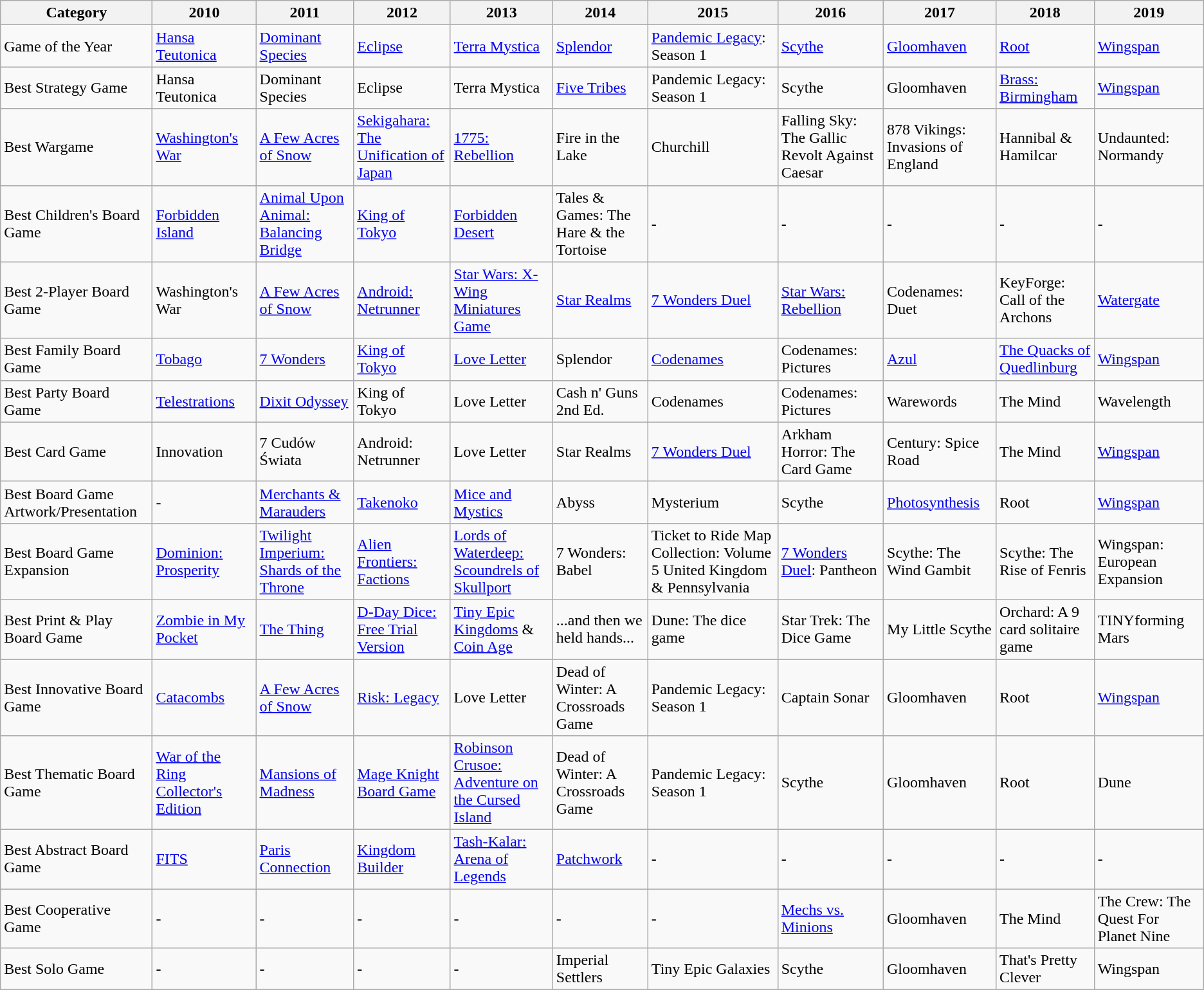<table class="wikitable">
<tr>
<th>Category</th>
<th>2010</th>
<th>2011</th>
<th>2012</th>
<th>2013</th>
<th>2014</th>
<th>2015</th>
<th>2016</th>
<th>2017</th>
<th>2018</th>
<th>2019</th>
</tr>
<tr>
<td>Game of the Year</td>
<td><a href='#'>Hansa Teutonica</a></td>
<td><a href='#'>Dominant Species</a></td>
<td><a href='#'>Eclipse</a></td>
<td><a href='#'>Terra Mystica</a></td>
<td><a href='#'>Splendor</a></td>
<td><a href='#'>Pandemic Legacy</a>: Season 1</td>
<td><a href='#'>Scythe</a></td>
<td><a href='#'>Gloomhaven</a></td>
<td><a href='#'>Root</a></td>
<td><a href='#'>Wingspan</a></td>
</tr>
<tr>
<td>Best Strategy Game</td>
<td>Hansa Teutonica</td>
<td>Dominant Species</td>
<td>Eclipse</td>
<td>Terra Mystica</td>
<td><a href='#'>Five Tribes</a></td>
<td>Pandemic Legacy: Season 1</td>
<td>Scythe</td>
<td>Gloomhaven</td>
<td><a href='#'>Brass: Birmingham</a></td>
<td><a href='#'>Wingspan</a></td>
</tr>
<tr>
<td>Best Wargame</td>
<td><a href='#'>Washington's War</a></td>
<td><a href='#'>A Few Acres of Snow</a></td>
<td><a href='#'>Sekigahara: The Unification of Japan</a></td>
<td><a href='#'>1775: Rebellion</a></td>
<td>Fire in the Lake</td>
<td>Churchill</td>
<td>Falling Sky: The Gallic Revolt Against Caesar</td>
<td>878 Vikings: Invasions of England</td>
<td>Hannibal & Hamilcar</td>
<td>Undaunted: Normandy</td>
</tr>
<tr>
<td>Best Children's Board Game</td>
<td><a href='#'>Forbidden Island</a></td>
<td><a href='#'>Animal Upon Animal: Balancing Bridge</a></td>
<td><a href='#'>King of Tokyo</a></td>
<td><a href='#'>Forbidden Desert</a></td>
<td>Tales & Games: The Hare & the Tortoise</td>
<td>-</td>
<td>-</td>
<td>-</td>
<td>-</td>
<td>-</td>
</tr>
<tr>
<td>Best 2-Player Board Game</td>
<td>Washington's War</td>
<td><a href='#'>A Few Acres of Snow</a></td>
<td><a href='#'>Android: Netrunner</a></td>
<td><a href='#'>Star Wars: X-Wing Miniatures Game</a></td>
<td><a href='#'>Star Realms</a></td>
<td><a href='#'>7 Wonders Duel</a></td>
<td><a href='#'>Star Wars: Rebellion</a></td>
<td>Codenames: Duet</td>
<td>KeyForge: Call of the Archons</td>
<td><a href='#'>Watergate</a></td>
</tr>
<tr>
<td>Best Family Board Game</td>
<td><a href='#'>Tobago</a></td>
<td><a href='#'>7 Wonders</a></td>
<td><a href='#'>King of Tokyo</a></td>
<td><a href='#'>Love Letter</a></td>
<td>Splendor</td>
<td><a href='#'>Codenames</a></td>
<td>Codenames: Pictures</td>
<td><a href='#'>Azul</a></td>
<td><a href='#'>The Quacks of Quedlinburg</a></td>
<td><a href='#'>Wingspan</a></td>
</tr>
<tr>
<td>Best Party Board Game</td>
<td><a href='#'>Telestrations</a></td>
<td><a href='#'>Dixit Odyssey</a></td>
<td>King of Tokyo</td>
<td>Love Letter</td>
<td>Cash n' Guns 2nd Ed.</td>
<td>Codenames</td>
<td>Codenames: Pictures</td>
<td>Warewords</td>
<td>The Mind</td>
<td>Wavelength</td>
</tr>
<tr>
<td>Best Card Game</td>
<td>Innovation</td>
<td>7 Cudów Świata</td>
<td>Android: Netrunner</td>
<td>Love Letter</td>
<td>Star Realms</td>
<td><a href='#'>7 Wonders Duel</a></td>
<td>Arkham Horror: The Card Game</td>
<td>Century: Spice Road</td>
<td>The Mind</td>
<td><a href='#'>Wingspan</a></td>
</tr>
<tr>
<td>Best Board Game Artwork/Presentation</td>
<td>-</td>
<td><a href='#'>Merchants & Marauders</a></td>
<td><a href='#'>Takenoko</a></td>
<td><a href='#'>Mice and Mystics</a></td>
<td>Abyss</td>
<td>Mysterium</td>
<td>Scythe</td>
<td><a href='#'>Photosynthesis</a></td>
<td>Root</td>
<td><a href='#'>Wingspan</a></td>
</tr>
<tr>
<td>Best Board Game Expansion</td>
<td><a href='#'>Dominion: Prosperity</a></td>
<td><a href='#'>Twilight Imperium: Shards of the Throne</a></td>
<td><a href='#'>Alien Frontiers: Factions</a></td>
<td><a href='#'>Lords of Waterdeep: Scoundrels of Skullport</a></td>
<td>7 Wonders: Babel</td>
<td>Ticket to Ride Map Collection: Volume 5 United Kingdom & Pennsylvania</td>
<td><a href='#'>7 Wonders Duel</a>: Pantheon</td>
<td>Scythe: The Wind Gambit</td>
<td>Scythe: The Rise of Fenris</td>
<td>Wingspan: European Expansion</td>
</tr>
<tr>
<td>Best Print & Play Board Game</td>
<td><a href='#'>Zombie in My Pocket</a></td>
<td><a href='#'>The Thing</a></td>
<td><a href='#'>D-Day Dice: Free Trial Version</a></td>
<td><a href='#'>Tiny Epic Kingdoms</a> & <a href='#'>Coin Age</a></td>
<td>...and then we held hands...</td>
<td>Dune: The dice game</td>
<td>Star Trek: The Dice Game</td>
<td>My Little Scythe</td>
<td>Orchard: A 9 card solitaire game</td>
<td>TINYforming Mars</td>
</tr>
<tr>
<td>Best Innovative Board Game</td>
<td><a href='#'>Catacombs</a></td>
<td><a href='#'>A Few Acres of Snow</a></td>
<td><a href='#'>Risk: Legacy</a></td>
<td>Love Letter</td>
<td>Dead of Winter: A Crossroads Game</td>
<td>Pandemic Legacy: Season 1</td>
<td>Captain Sonar</td>
<td>Gloomhaven</td>
<td>Root</td>
<td><a href='#'>Wingspan</a></td>
</tr>
<tr>
<td>Best Thematic Board Game</td>
<td><a href='#'>War of the Ring Collector's Edition</a></td>
<td><a href='#'>Mansions of Madness</a></td>
<td><a href='#'>Mage Knight Board Game</a></td>
<td><a href='#'>Robinson Crusoe: Adventure on the Cursed Island</a></td>
<td>Dead of Winter: A Crossroads Game</td>
<td>Pandemic Legacy: Season 1</td>
<td>Scythe</td>
<td>Gloomhaven</td>
<td>Root</td>
<td>Dune</td>
</tr>
<tr>
<td>Best Abstract Board Game</td>
<td><a href='#'>FITS</a></td>
<td><a href='#'>Paris Connection</a></td>
<td><a href='#'>Kingdom Builder</a></td>
<td><a href='#'>Tash-Kalar: Arena of Legends</a></td>
<td><a href='#'>Patchwork</a></td>
<td>-</td>
<td>-</td>
<td>-</td>
<td>-</td>
<td>-</td>
</tr>
<tr>
<td>Best Cooperative Game</td>
<td>-</td>
<td>-</td>
<td>-</td>
<td>-</td>
<td>-</td>
<td>-</td>
<td><a href='#'>Mechs vs. Minions</a></td>
<td>Gloomhaven</td>
<td>The Mind</td>
<td>The Crew: The Quest For Planet Nine</td>
</tr>
<tr>
<td>Best Solo Game</td>
<td>-</td>
<td>-</td>
<td>-</td>
<td>-</td>
<td>Imperial Settlers</td>
<td>Tiny Epic Galaxies</td>
<td>Scythe</td>
<td>Gloomhaven</td>
<td>That's Pretty Clever</td>
<td>Wingspan</td>
</tr>
</table>
